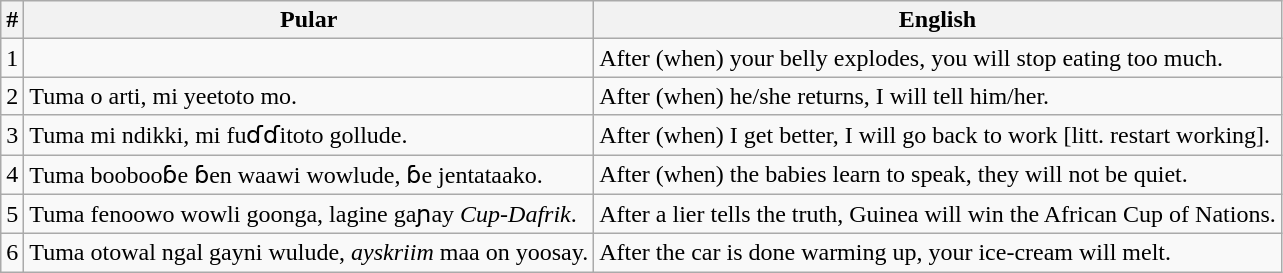<table class="wikitable sortable">
<tr>
<th>#</th>
<th>Pular</th>
<th>English</th>
</tr>
<tr>
<td>1</td>
<td></td>
<td>After (when) your belly explodes, you will stop eating too much.</td>
</tr>
<tr>
<td>2</td>
<td>Tuma o arti, mi yeetoto mo.</td>
<td>After (when) he/she returns, I will tell him/her.</td>
</tr>
<tr>
<td>3</td>
<td>Tuma mi ndikki, mi fuɗɗitoto gollude.</td>
<td>After (when) I get better, I will go back to work [litt. restart working].</td>
</tr>
<tr>
<td>4</td>
<td>Tuma boobooɓe ɓen waawi wowlude, ɓe jentataako.</td>
<td>After (when) the babies learn to speak, they will not be quiet.</td>
</tr>
<tr>
<td>5</td>
<td>Tuma fenoowo wowli goonga, lagine gaɲay <em>Cup-Dafrik</em>.</td>
<td>After a lier tells the truth, Guinea will win the African Cup of Nations.</td>
</tr>
<tr>
<td>6</td>
<td>Tuma otowal ngal gayni wulude, <em>ayskriim</em> maa on yoosay.</td>
<td>After the car is done warming up, your ice-cream will melt.</td>
</tr>
</table>
